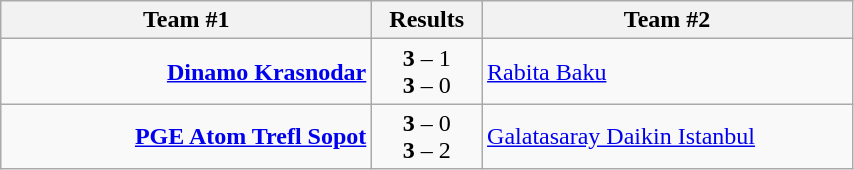<table class="wikitable" style="border-collapse: collapse;">
<tr>
<th align="right" width="240">Team #1</th>
<th>  Results  </th>
<th align="left" width="240">Team #2</th>
</tr>
<tr>
<td align="right"><strong><a href='#'>Dinamo Krasnodar</a></strong> </td>
<td align="center"><strong>3</strong> – 1 <br> <strong>3</strong> – 0</td>
<td> <a href='#'>Rabita Baku</a></td>
</tr>
<tr>
<td align="right"><strong><a href='#'>PGE Atom Trefl Sopot</a></strong> </td>
<td align="center"><strong>3</strong> – 0 <br><strong>3</strong> – 2</td>
<td> <a href='#'>Galatasaray Daikin Istanbul</a></td>
</tr>
</table>
